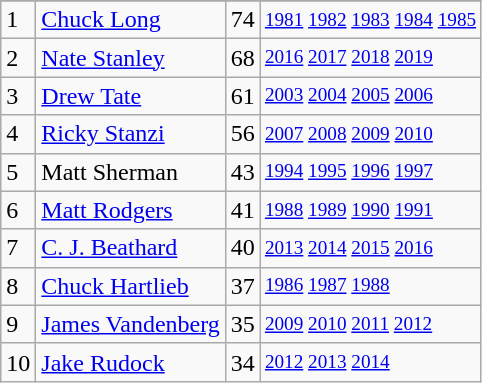<table class="wikitable">
<tr>
</tr>
<tr>
<td>1</td>
<td><a href='#'>Chuck Long</a></td>
<td>74</td>
<td style="font-size:80%;"><a href='#'>1981</a> <a href='#'>1982</a> <a href='#'>1983</a> <a href='#'>1984</a> <a href='#'>1985</a></td>
</tr>
<tr>
<td>2</td>
<td><a href='#'>Nate Stanley</a></td>
<td>68</td>
<td style="font-size:80%;"><a href='#'>2016</a> <a href='#'>2017</a> <a href='#'>2018</a> <a href='#'>2019</a></td>
</tr>
<tr>
<td>3</td>
<td><a href='#'>Drew Tate</a></td>
<td>61</td>
<td style="font-size:80%;"><a href='#'>2003</a> <a href='#'>2004</a> <a href='#'>2005</a> <a href='#'>2006</a></td>
</tr>
<tr>
<td>4</td>
<td><a href='#'>Ricky Stanzi</a></td>
<td>56</td>
<td style="font-size:80%;"><a href='#'>2007</a> <a href='#'>2008</a> <a href='#'>2009</a> <a href='#'>2010</a></td>
</tr>
<tr>
<td>5</td>
<td>Matt Sherman</td>
<td>43</td>
<td style="font-size:80%;"><a href='#'>1994</a> <a href='#'>1995</a> <a href='#'>1996</a> <a href='#'>1997</a></td>
</tr>
<tr>
<td>6</td>
<td><a href='#'>Matt Rodgers</a></td>
<td>41</td>
<td style="font-size:80%;"><a href='#'>1988</a> <a href='#'>1989</a> <a href='#'>1990</a> <a href='#'>1991</a></td>
</tr>
<tr>
<td>7</td>
<td><a href='#'>C. J. Beathard</a></td>
<td>40</td>
<td style="font-size:80%;"><a href='#'>2013</a> <a href='#'>2014</a> <a href='#'>2015</a> <a href='#'>2016</a></td>
</tr>
<tr>
<td>8</td>
<td><a href='#'>Chuck Hartlieb</a></td>
<td>37</td>
<td style="font-size:80%;"><a href='#'>1986</a> <a href='#'>1987</a> <a href='#'>1988</a></td>
</tr>
<tr>
<td>9</td>
<td><a href='#'>James Vandenberg</a></td>
<td>35</td>
<td style="font-size:80%;"><a href='#'>2009</a> <a href='#'>2010</a> <a href='#'>2011</a> <a href='#'>2012</a></td>
</tr>
<tr>
<td>10</td>
<td><a href='#'>Jake Rudock</a></td>
<td>34</td>
<td style="font-size:80%;"><a href='#'>2012</a> <a href='#'>2013</a> <a href='#'>2014</a><br></td>
</tr>
</table>
